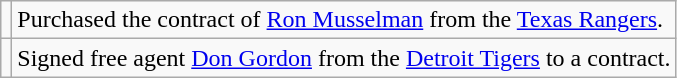<table class="wikitable">
<tr>
<td></td>
<td>Purchased the contract of <a href='#'>Ron Musselman</a> from the <a href='#'>Texas Rangers</a>.</td>
</tr>
<tr>
<td></td>
<td>Signed free agent <a href='#'>Don Gordon</a> from the <a href='#'>Detroit Tigers</a> to a contract.</td>
</tr>
</table>
